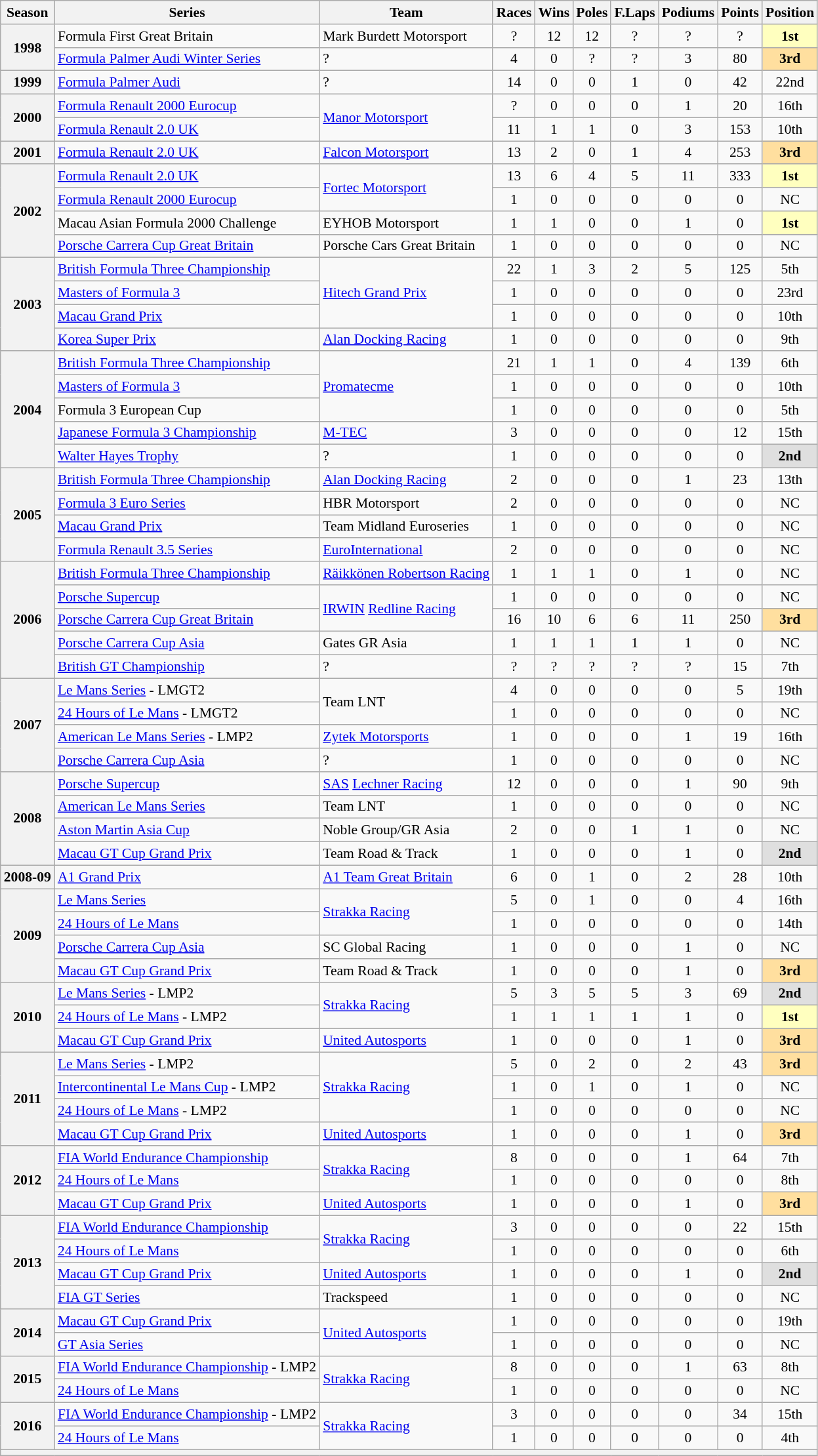<table class="wikitable" style="font-size: 90%; text-align:center">
<tr>
<th>Season</th>
<th>Series</th>
<th>Team</th>
<th>Races</th>
<th>Wins</th>
<th>Poles</th>
<th>F.Laps</th>
<th>Podiums</th>
<th>Points</th>
<th>Position</th>
</tr>
<tr>
<th rowspan=2>1998</th>
<td align=left>Formula First Great Britain</td>
<td align=left>Mark Burdett Motorsport</td>
<td>?</td>
<td>12</td>
<td>12</td>
<td>?</td>
<td>?</td>
<td>?</td>
<td style="background:#FFFFBF;"><strong>1st</strong></td>
</tr>
<tr>
<td align=left><a href='#'>Formula Palmer Audi Winter Series</a></td>
<td align=left>?</td>
<td>4</td>
<td>0</td>
<td>?</td>
<td>?</td>
<td>3</td>
<td>80</td>
<td style="background:#FFDF9F;"><strong>3rd</strong></td>
</tr>
<tr>
<th>1999</th>
<td align=left><a href='#'>Formula Palmer Audi</a></td>
<td align=left>?</td>
<td>14</td>
<td>0</td>
<td>0</td>
<td>1</td>
<td>0</td>
<td>42</td>
<td>22nd</td>
</tr>
<tr>
<th rowspan=2>2000</th>
<td align=left><a href='#'>Formula Renault 2000 Eurocup</a></td>
<td rowspan=2 align=left><a href='#'>Manor Motorsport</a></td>
<td>?</td>
<td>0</td>
<td>0</td>
<td>0</td>
<td>1</td>
<td>20</td>
<td>16th</td>
</tr>
<tr>
<td align=left><a href='#'>Formula Renault 2.0 UK</a></td>
<td>11</td>
<td>1</td>
<td>1</td>
<td>0</td>
<td>3</td>
<td>153</td>
<td>10th</td>
</tr>
<tr>
<th>2001</th>
<td align=left><a href='#'>Formula Renault 2.0 UK</a></td>
<td align=left><a href='#'>Falcon Motorsport</a></td>
<td>13</td>
<td>2</td>
<td>0</td>
<td>1</td>
<td>4</td>
<td>253</td>
<td style="background:#FFDF9F;"><strong>3rd</strong></td>
</tr>
<tr>
<th rowspan=4>2002</th>
<td align=left><a href='#'>Formula Renault 2.0 UK</a></td>
<td rowspan=2 align=left><a href='#'>Fortec Motorsport</a></td>
<td>13</td>
<td>6</td>
<td>4</td>
<td>5</td>
<td>11</td>
<td>333</td>
<td style="background:#FFFFBF;"><strong>1st</strong></td>
</tr>
<tr>
<td align=left><a href='#'>Formula Renault 2000 Eurocup</a></td>
<td>1</td>
<td>0</td>
<td>0</td>
<td>0</td>
<td>0</td>
<td>0</td>
<td>NC</td>
</tr>
<tr>
<td align=left>Macau Asian Formula 2000 Challenge</td>
<td align=left>EYHOB Motorsport</td>
<td>1</td>
<td>1</td>
<td>0</td>
<td>0</td>
<td>1</td>
<td>0</td>
<td style="background:#FFFFBF;"><strong>1st</strong></td>
</tr>
<tr>
<td align=left><a href='#'>Porsche Carrera Cup Great Britain</a></td>
<td align=left>Porsche Cars Great Britain</td>
<td>1</td>
<td>0</td>
<td>0</td>
<td>0</td>
<td>0</td>
<td>0</td>
<td>NC</td>
</tr>
<tr>
<th rowspan=4>2003</th>
<td align=left><a href='#'>British Formula Three Championship</a></td>
<td rowspan=3 align=left><a href='#'>Hitech Grand Prix</a></td>
<td>22</td>
<td>1</td>
<td>3</td>
<td>2</td>
<td>5</td>
<td>125</td>
<td>5th</td>
</tr>
<tr>
<td align=left><a href='#'>Masters of Formula 3</a></td>
<td>1</td>
<td>0</td>
<td>0</td>
<td>0</td>
<td>0</td>
<td>0</td>
<td>23rd</td>
</tr>
<tr>
<td align=left><a href='#'>Macau Grand Prix</a></td>
<td>1</td>
<td>0</td>
<td>0</td>
<td>0</td>
<td>0</td>
<td>0</td>
<td>10th</td>
</tr>
<tr>
<td align=left><a href='#'>Korea Super Prix</a></td>
<td align=left><a href='#'>Alan Docking Racing</a></td>
<td>1</td>
<td>0</td>
<td>0</td>
<td>0</td>
<td>0</td>
<td>0</td>
<td>9th</td>
</tr>
<tr>
<th rowspan=5>2004</th>
<td align=left><a href='#'>British Formula Three Championship</a></td>
<td rowspan=3 align=left><a href='#'>Promatecme</a></td>
<td>21</td>
<td>1</td>
<td>1</td>
<td>0</td>
<td>4</td>
<td>139</td>
<td>6th</td>
</tr>
<tr>
<td align=left><a href='#'>Masters of Formula 3</a></td>
<td>1</td>
<td>0</td>
<td>0</td>
<td>0</td>
<td>0</td>
<td>0</td>
<td>10th</td>
</tr>
<tr>
<td align=left>Formula 3 European Cup</td>
<td>1</td>
<td>0</td>
<td>0</td>
<td>0</td>
<td>0</td>
<td>0</td>
<td>5th</td>
</tr>
<tr>
<td align=left><a href='#'>Japanese Formula 3 Championship</a></td>
<td align=left><a href='#'>M-TEC</a></td>
<td>3</td>
<td>0</td>
<td>0</td>
<td>0</td>
<td>0</td>
<td>12</td>
<td>15th</td>
</tr>
<tr>
<td align=left><a href='#'>Walter Hayes Trophy</a></td>
<td align=left>?</td>
<td>1</td>
<td>0</td>
<td>0</td>
<td>0</td>
<td>0</td>
<td>0</td>
<td style="background:#DFDFDF;"><strong>2nd</strong></td>
</tr>
<tr>
<th rowspan=4>2005</th>
<td align=left><a href='#'>British Formula Three Championship</a></td>
<td align=left><a href='#'>Alan Docking Racing</a></td>
<td>2</td>
<td>0</td>
<td>0</td>
<td>0</td>
<td>1</td>
<td>23</td>
<td>13th</td>
</tr>
<tr>
<td align=left><a href='#'>Formula 3 Euro Series</a></td>
<td align=left>HBR Motorsport</td>
<td>2</td>
<td>0</td>
<td>0</td>
<td>0</td>
<td>0</td>
<td>0</td>
<td>NC</td>
</tr>
<tr>
<td align=left><a href='#'>Macau Grand Prix</a></td>
<td align=left>Team Midland Euroseries</td>
<td>1</td>
<td>0</td>
<td>0</td>
<td>0</td>
<td>0</td>
<td>0</td>
<td>NC</td>
</tr>
<tr>
<td align=left><a href='#'>Formula Renault 3.5 Series</a></td>
<td align=left><a href='#'>EuroInternational</a></td>
<td>2</td>
<td>0</td>
<td>0</td>
<td>0</td>
<td>0</td>
<td>0</td>
<td>NC</td>
</tr>
<tr>
<th rowspan=5>2006</th>
<td align=left><a href='#'>British Formula Three Championship</a></td>
<td align=left><a href='#'>Räikkönen Robertson Racing</a></td>
<td>1</td>
<td>1</td>
<td>1</td>
<td>0</td>
<td>1</td>
<td>0</td>
<td>NC</td>
</tr>
<tr>
<td align=left><a href='#'>Porsche Supercup</a></td>
<td rowspan=2 align=left><a href='#'>IRWIN</a> <a href='#'>Redline Racing</a></td>
<td>1</td>
<td>0</td>
<td>0</td>
<td>0</td>
<td>0</td>
<td>0</td>
<td>NC</td>
</tr>
<tr>
<td align=left><a href='#'>Porsche Carrera Cup Great Britain</a></td>
<td>16</td>
<td>10</td>
<td>6</td>
<td>6</td>
<td>11</td>
<td>250</td>
<td style="background:#FFDF9F;"><strong>3rd</strong></td>
</tr>
<tr>
<td align=left><a href='#'>Porsche Carrera Cup Asia</a></td>
<td align=left>Gates GR Asia</td>
<td>1</td>
<td>1</td>
<td>1</td>
<td>1</td>
<td>1</td>
<td>0</td>
<td>NC</td>
</tr>
<tr>
<td align=left><a href='#'>British GT Championship</a></td>
<td align=left>?</td>
<td>?</td>
<td>?</td>
<td>?</td>
<td>?</td>
<td>?</td>
<td>15</td>
<td>7th</td>
</tr>
<tr>
<th rowspan=4>2007</th>
<td align=left><a href='#'>Le Mans Series</a> - LMGT2</td>
<td rowspan=2 align=left>Team LNT</td>
<td>4</td>
<td>0</td>
<td>0</td>
<td>0</td>
<td>0</td>
<td>5</td>
<td>19th</td>
</tr>
<tr>
<td align=left><a href='#'>24 Hours of Le Mans</a> - LMGT2</td>
<td>1</td>
<td>0</td>
<td>0</td>
<td>0</td>
<td>0</td>
<td>0</td>
<td>NC</td>
</tr>
<tr>
<td align=left><a href='#'>American Le Mans Series</a> - LMP2</td>
<td align=left><a href='#'>Zytek Motorsports</a></td>
<td>1</td>
<td>0</td>
<td>0</td>
<td>0</td>
<td>1</td>
<td>19</td>
<td>16th</td>
</tr>
<tr>
<td align=left><a href='#'>Porsche Carrera Cup Asia</a></td>
<td align=left>?</td>
<td>1</td>
<td>0</td>
<td>0</td>
<td>0</td>
<td>0</td>
<td>0</td>
<td>NC</td>
</tr>
<tr>
<th rowspan=4>2008</th>
<td align=left><a href='#'>Porsche Supercup</a></td>
<td align=left><a href='#'>SAS</a> <a href='#'>Lechner Racing</a></td>
<td>12</td>
<td>0</td>
<td>0</td>
<td>0</td>
<td>1</td>
<td>90</td>
<td>9th</td>
</tr>
<tr>
<td align=left><a href='#'>American Le Mans Series</a></td>
<td align=left>Team LNT</td>
<td>1</td>
<td>0</td>
<td>0</td>
<td>0</td>
<td>0</td>
<td>0</td>
<td>NC</td>
</tr>
<tr>
<td align=left><a href='#'>Aston Martin Asia Cup</a></td>
<td align=left>Noble Group/GR Asia</td>
<td>2</td>
<td>0</td>
<td>0</td>
<td>1</td>
<td>1</td>
<td>0</td>
<td>NC</td>
</tr>
<tr>
<td align=left><a href='#'>Macau GT Cup Grand Prix</a></td>
<td align=left>Team Road & Track</td>
<td>1</td>
<td>0</td>
<td>0</td>
<td>0</td>
<td>1</td>
<td>0</td>
<td style="background:#DFDFDF;"><strong>2nd</strong></td>
</tr>
<tr>
<th>2008-09</th>
<td align=left><a href='#'>A1 Grand Prix</a></td>
<td align=left><a href='#'>A1 Team Great Britain</a></td>
<td>6</td>
<td>0</td>
<td>1</td>
<td>0</td>
<td>2</td>
<td>28</td>
<td>10th</td>
</tr>
<tr>
<th rowspan=4>2009</th>
<td align=left><a href='#'>Le Mans Series</a></td>
<td rowspan=2 align=left><a href='#'>Strakka Racing</a></td>
<td>5</td>
<td>0</td>
<td>1</td>
<td>0</td>
<td>0</td>
<td>4</td>
<td>16th</td>
</tr>
<tr>
<td align=left><a href='#'>24 Hours of Le Mans</a></td>
<td>1</td>
<td>0</td>
<td>0</td>
<td>0</td>
<td>0</td>
<td>0</td>
<td>14th</td>
</tr>
<tr>
<td align=left><a href='#'>Porsche Carrera Cup Asia</a></td>
<td align=left>SC Global Racing</td>
<td>1</td>
<td>0</td>
<td>0</td>
<td>0</td>
<td>1</td>
<td>0</td>
<td>NC</td>
</tr>
<tr>
<td align=left><a href='#'>Macau GT Cup Grand Prix</a></td>
<td align=left>Team Road & Track</td>
<td>1</td>
<td>0</td>
<td>0</td>
<td>0</td>
<td>1</td>
<td>0</td>
<td style="background:#FFDF9F;"><strong>3rd</strong></td>
</tr>
<tr>
<th rowspan=3>2010</th>
<td align=left><a href='#'>Le Mans Series</a> - LMP2</td>
<td rowspan=2 align=left><a href='#'>Strakka Racing</a></td>
<td>5</td>
<td>3</td>
<td>5</td>
<td>5</td>
<td>3</td>
<td>69</td>
<td style="background:#DFDFDF;"><strong>2nd</strong></td>
</tr>
<tr>
<td align=left><a href='#'>24 Hours of Le Mans</a> - LMP2</td>
<td>1</td>
<td>1</td>
<td>1</td>
<td>1</td>
<td>1</td>
<td>0</td>
<td style="background:#FFFFBF;"><strong>1st</strong></td>
</tr>
<tr>
<td align=left><a href='#'>Macau GT Cup Grand Prix</a></td>
<td align=left><a href='#'>United Autosports</a></td>
<td>1</td>
<td>0</td>
<td>0</td>
<td>0</td>
<td>1</td>
<td>0</td>
<td style="background:#FFDF9F;"><strong>3rd</strong></td>
</tr>
<tr>
<th rowspan=4>2011</th>
<td align=left><a href='#'>Le Mans Series</a> - LMP2</td>
<td rowspan=3 align=left><a href='#'>Strakka Racing</a></td>
<td>5</td>
<td>0</td>
<td>2</td>
<td>0</td>
<td>2</td>
<td>43</td>
<td style="background:#FFDF9F;"><strong>3rd</strong></td>
</tr>
<tr>
<td align=left><a href='#'>Intercontinental Le Mans Cup</a> - LMP2</td>
<td>1</td>
<td>0</td>
<td>1</td>
<td>0</td>
<td>1</td>
<td>0</td>
<td>NC</td>
</tr>
<tr>
<td align=left><a href='#'>24 Hours of Le Mans</a> - LMP2</td>
<td>1</td>
<td>0</td>
<td>0</td>
<td>0</td>
<td>0</td>
<td>0</td>
<td>NC</td>
</tr>
<tr>
<td align=left><a href='#'>Macau GT Cup Grand Prix</a></td>
<td align=left><a href='#'>United Autosports</a></td>
<td>1</td>
<td>0</td>
<td>0</td>
<td>0</td>
<td>1</td>
<td>0</td>
<td style="background:#FFDF9F;"><strong>3rd</strong></td>
</tr>
<tr>
<th rowspan=3>2012</th>
<td align=left><a href='#'>FIA World Endurance Championship</a></td>
<td rowspan=2 align=left><a href='#'>Strakka Racing</a></td>
<td>8</td>
<td>0</td>
<td>0</td>
<td>0</td>
<td>1</td>
<td>64</td>
<td>7th</td>
</tr>
<tr>
<td align=left><a href='#'>24 Hours of Le Mans</a></td>
<td>1</td>
<td>0</td>
<td>0</td>
<td>0</td>
<td>0</td>
<td>0</td>
<td>8th</td>
</tr>
<tr>
<td align=left><a href='#'>Macau GT Cup Grand Prix</a></td>
<td align=left><a href='#'>United Autosports</a></td>
<td>1</td>
<td>0</td>
<td>0</td>
<td>0</td>
<td>1</td>
<td>0</td>
<td style="background:#FFDF9F;"><strong>3rd</strong></td>
</tr>
<tr>
<th rowspan=4>2013</th>
<td align=left><a href='#'>FIA World Endurance Championship</a></td>
<td rowspan=2 align=left><a href='#'>Strakka Racing</a></td>
<td>3</td>
<td>0</td>
<td>0</td>
<td>0</td>
<td>0</td>
<td>22</td>
<td>15th</td>
</tr>
<tr>
<td align=left><a href='#'>24 Hours of Le Mans</a></td>
<td>1</td>
<td>0</td>
<td>0</td>
<td>0</td>
<td>0</td>
<td>0</td>
<td>6th</td>
</tr>
<tr>
<td align=left><a href='#'>Macau GT Cup Grand Prix</a></td>
<td align=left><a href='#'>United Autosports</a></td>
<td>1</td>
<td>0</td>
<td>0</td>
<td>0</td>
<td>1</td>
<td>0</td>
<td style="background:#DFDFDF;"><strong>2nd</strong></td>
</tr>
<tr>
<td align=left><a href='#'>FIA GT Series</a></td>
<td align=left>Trackspeed</td>
<td>1</td>
<td>0</td>
<td>0</td>
<td>0</td>
<td>0</td>
<td>0</td>
<td>NC</td>
</tr>
<tr>
<th rowspan=2>2014</th>
<td align=left><a href='#'>Macau GT Cup Grand Prix</a></td>
<td rowspan=2 align=left><a href='#'>United Autosports</a></td>
<td>1</td>
<td>0</td>
<td>0</td>
<td>0</td>
<td>0</td>
<td>0</td>
<td>19th</td>
</tr>
<tr>
<td align=left><a href='#'>GT Asia Series</a></td>
<td>1</td>
<td>0</td>
<td>0</td>
<td>0</td>
<td>0</td>
<td>0</td>
<td>NC</td>
</tr>
<tr>
<th rowspan=2>2015</th>
<td align=left><a href='#'>FIA World Endurance Championship</a> - LMP2</td>
<td rowspan=2 align=left><a href='#'>Strakka Racing</a></td>
<td>8</td>
<td>0</td>
<td>0</td>
<td>0</td>
<td>1</td>
<td>63</td>
<td>8th</td>
</tr>
<tr>
<td align=left><a href='#'>24 Hours of Le Mans</a></td>
<td>1</td>
<td>0</td>
<td>0</td>
<td>0</td>
<td>0</td>
<td>0</td>
<td>NC</td>
</tr>
<tr>
<th rowspan=2>2016</th>
<td align=left><a href='#'>FIA World Endurance Championship</a> - LMP2</td>
<td rowspan=2 align=left><a href='#'>Strakka Racing</a></td>
<td>3</td>
<td>0</td>
<td>0</td>
<td>0</td>
<td>0</td>
<td>34</td>
<td>15th</td>
</tr>
<tr>
<td align=left><a href='#'>24 Hours of Le Mans</a></td>
<td>1</td>
<td>0</td>
<td>0</td>
<td>0</td>
<td>0</td>
<td>0</td>
<td>4th</td>
</tr>
<tr>
<th colspan="10"></th>
</tr>
</table>
